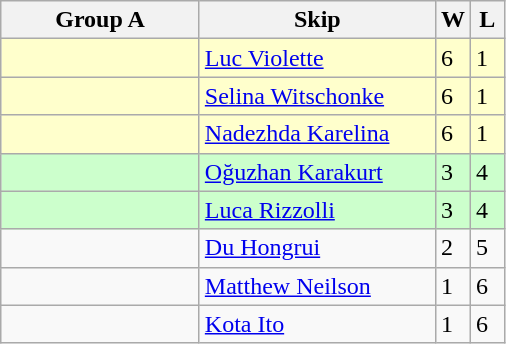<table class="wikitable">
<tr>
<th width=125>Group A</th>
<th width=150>Skip</th>
<th width=15>W</th>
<th width=15>L</th>
</tr>
<tr bgcolor=#ffffcc>
<td></td>
<td><a href='#'>Luc Violette</a></td>
<td>6</td>
<td>1</td>
</tr>
<tr bgcolor=#ffffcc>
<td></td>
<td><a href='#'>Selina Witschonke</a></td>
<td>6</td>
<td>1</td>
</tr>
<tr bgcolor=#ffffcc>
<td></td>
<td><a href='#'>Nadezhda Karelina</a></td>
<td>6</td>
<td>1</td>
</tr>
<tr bgcolor=#ccffcc>
<td></td>
<td><a href='#'>Oğuzhan Karakurt</a></td>
<td>3</td>
<td>4</td>
</tr>
<tr bgcolor=#ccffcc>
<td></td>
<td><a href='#'>Luca Rizzolli</a></td>
<td>3</td>
<td>4</td>
</tr>
<tr>
<td></td>
<td><a href='#'>Du Hongrui</a></td>
<td>2</td>
<td>5</td>
</tr>
<tr>
<td></td>
<td><a href='#'>Matthew Neilson</a></td>
<td>1</td>
<td>6</td>
</tr>
<tr>
<td></td>
<td><a href='#'>Kota Ito</a></td>
<td>1</td>
<td>6</td>
</tr>
</table>
